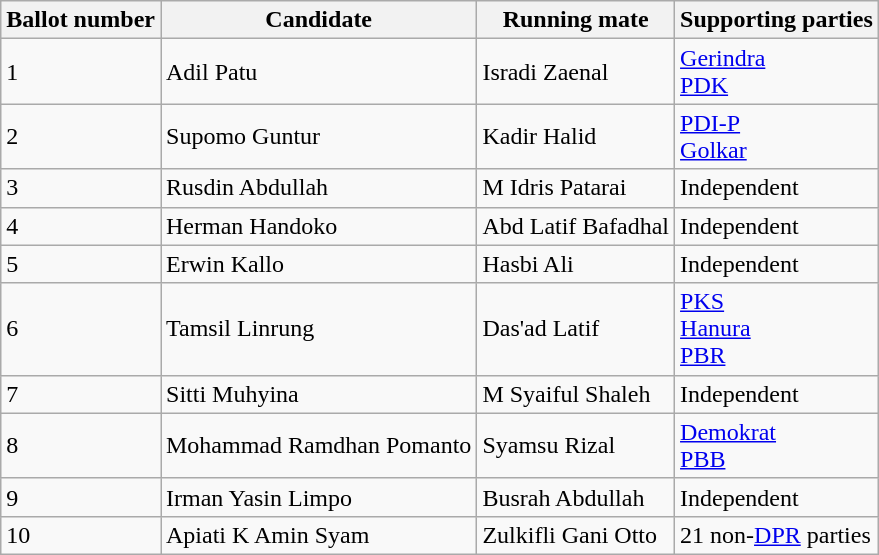<table class="wikitable">
<tr>
<th>Ballot number</th>
<th>Candidate</th>
<th>Running mate</th>
<th>Supporting parties</th>
</tr>
<tr>
<td>1</td>
<td>Adil Patu</td>
<td>Isradi Zaenal</td>
<td><a href='#'>Gerindra</a><br><a href='#'>PDK</a></td>
</tr>
<tr>
<td>2</td>
<td>Supomo Guntur</td>
<td>Kadir Halid</td>
<td><a href='#'>PDI-P</a><br><a href='#'>Golkar</a></td>
</tr>
<tr>
<td>3</td>
<td>Rusdin Abdullah</td>
<td>M Idris Patarai</td>
<td>Independent</td>
</tr>
<tr>
<td>4</td>
<td>Herman Handoko</td>
<td>Abd Latif Bafadhal</td>
<td>Independent</td>
</tr>
<tr>
<td>5</td>
<td>Erwin Kallo</td>
<td>Hasbi Ali</td>
<td>Independent</td>
</tr>
<tr>
<td>6</td>
<td>Tamsil Linrung</td>
<td>Das'ad Latif</td>
<td><a href='#'>PKS</a><br><a href='#'>Hanura</a><br><a href='#'>PBR</a></td>
</tr>
<tr>
<td>7</td>
<td>Sitti Muhyina</td>
<td>M Syaiful Shaleh</td>
<td>Independent</td>
</tr>
<tr>
<td>8</td>
<td>Mohammad Ramdhan Pomanto</td>
<td>Syamsu Rizal</td>
<td><a href='#'>Demokrat</a><br><a href='#'>PBB</a></td>
</tr>
<tr>
<td>9</td>
<td>Irman Yasin Limpo</td>
<td>Busrah Abdullah</td>
<td>Independent</td>
</tr>
<tr>
<td>10</td>
<td>Apiati K Amin Syam</td>
<td>Zulkifli Gani Otto</td>
<td>21 non-<a href='#'>DPR</a> parties</td>
</tr>
</table>
